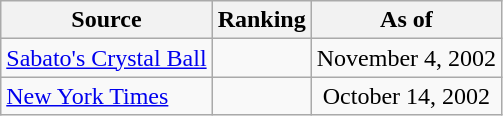<table class="wikitable" style="text-align:center">
<tr>
<th>Source</th>
<th>Ranking</th>
<th>As of</th>
</tr>
<tr>
<td align=left><a href='#'>Sabato's Crystal Ball</a></td>
<td></td>
<td>November 4, 2002</td>
</tr>
<tr>
<td align=left><a href='#'>New York Times</a></td>
<td></td>
<td>October 14, 2002</td>
</tr>
</table>
